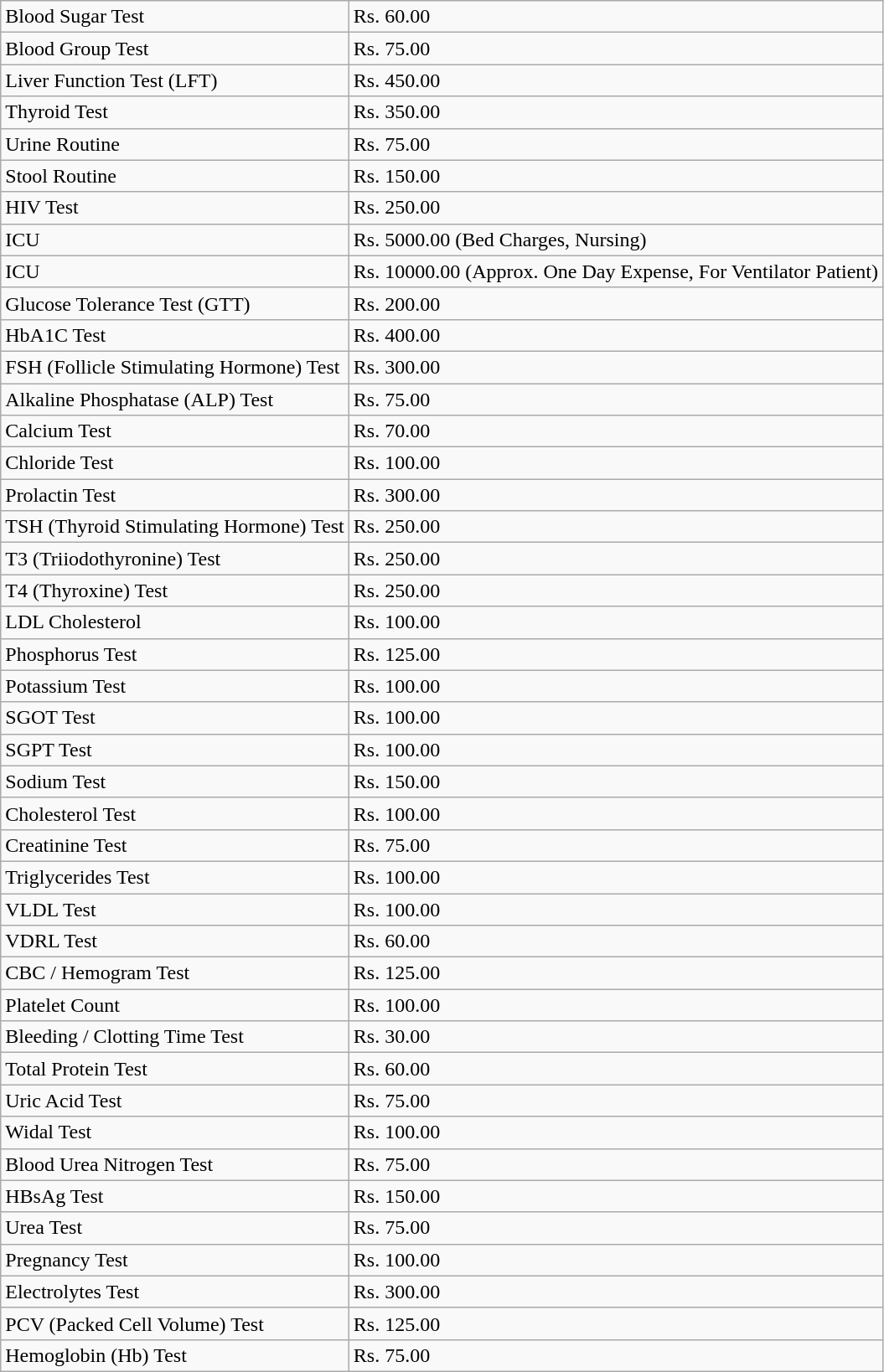<table class="wikitable">
<tr>
<td>Blood Sugar Test</td>
<td>Rs. 60.00</td>
</tr>
<tr>
<td>Blood Group Test</td>
<td>Rs. 75.00</td>
</tr>
<tr>
<td>Liver Function Test (LFT)</td>
<td>Rs. 450.00</td>
</tr>
<tr>
<td>Thyroid Test</td>
<td>Rs. 350.00</td>
</tr>
<tr>
<td>Urine Routine</td>
<td>Rs. 75.00</td>
</tr>
<tr>
<td>Stool Routine</td>
<td>Rs. 150.00</td>
</tr>
<tr>
<td>HIV Test</td>
<td>Rs. 250.00</td>
</tr>
<tr>
<td>ICU</td>
<td>Rs. 5000.00 (Bed Charges, Nursing)</td>
</tr>
<tr>
<td>ICU</td>
<td>Rs. 10000.00 (Approx. One Day Expense, For Ventilator Patient)</td>
</tr>
<tr>
<td>Glucose Tolerance Test (GTT)</td>
<td>Rs. 200.00</td>
</tr>
<tr>
<td>HbA1C Test</td>
<td>Rs. 400.00</td>
</tr>
<tr>
<td>FSH (Follicle Stimulating Hormone) Test</td>
<td>Rs. 300.00</td>
</tr>
<tr>
<td>Alkaline Phosphatase (ALP) Test</td>
<td>Rs. 75.00</td>
</tr>
<tr>
<td>Calcium Test</td>
<td>Rs. 70.00</td>
</tr>
<tr>
<td>Chloride Test</td>
<td>Rs. 100.00</td>
</tr>
<tr>
<td>Prolactin Test</td>
<td>Rs. 300.00</td>
</tr>
<tr>
<td>TSH (Thyroid Stimulating Hormone) Test</td>
<td>Rs. 250.00</td>
</tr>
<tr>
<td>T3 (Triiodothyronine) Test</td>
<td>Rs. 250.00</td>
</tr>
<tr>
<td>T4 (Thyroxine) Test</td>
<td>Rs. 250.00</td>
</tr>
<tr>
<td>LDL Cholesterol</td>
<td>Rs. 100.00</td>
</tr>
<tr>
<td>Phosphorus Test</td>
<td>Rs. 125.00</td>
</tr>
<tr>
<td>Potassium Test</td>
<td>Rs. 100.00</td>
</tr>
<tr>
<td>SGOT Test</td>
<td>Rs. 100.00</td>
</tr>
<tr>
<td>SGPT Test</td>
<td>Rs. 100.00</td>
</tr>
<tr>
<td>Sodium Test</td>
<td>Rs. 150.00</td>
</tr>
<tr>
<td>Cholesterol Test</td>
<td>Rs. 100.00</td>
</tr>
<tr>
<td>Creatinine Test</td>
<td>Rs. 75.00</td>
</tr>
<tr>
<td>Triglycerides Test</td>
<td>Rs. 100.00</td>
</tr>
<tr>
<td>VLDL Test</td>
<td>Rs. 100.00</td>
</tr>
<tr>
<td>VDRL Test</td>
<td>Rs. 60.00</td>
</tr>
<tr>
<td>CBC / Hemogram Test</td>
<td>Rs. 125.00</td>
</tr>
<tr>
<td>Platelet Count</td>
<td>Rs. 100.00</td>
</tr>
<tr>
<td>Bleeding / Clotting Time Test</td>
<td>Rs. 30.00</td>
</tr>
<tr>
<td>Total Protein Test</td>
<td>Rs. 60.00</td>
</tr>
<tr>
<td>Uric Acid Test</td>
<td>Rs. 75.00</td>
</tr>
<tr>
<td>Widal Test</td>
<td>Rs. 100.00</td>
</tr>
<tr>
<td>Blood Urea Nitrogen Test</td>
<td>Rs. 75.00</td>
</tr>
<tr>
<td>HBsAg Test</td>
<td>Rs. 150.00</td>
</tr>
<tr>
<td>Urea Test</td>
<td>Rs. 75.00</td>
</tr>
<tr>
<td>Pregnancy Test</td>
<td>Rs. 100.00</td>
</tr>
<tr>
<td>Electrolytes Test</td>
<td>Rs. 300.00</td>
</tr>
<tr>
<td>PCV (Packed Cell Volume) Test</td>
<td>Rs. 125.00</td>
</tr>
<tr>
<td>Hemoglobin (Hb) Test</td>
<td>Rs. 75.00</td>
</tr>
</table>
